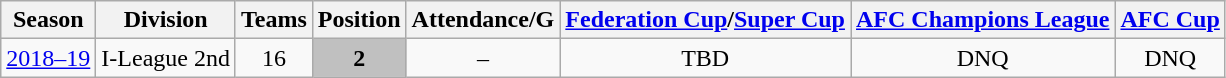<table class="wikitable" style="text-align:center">
<tr>
<th>Season</th>
<th>Division</th>
<th>Teams</th>
<th>Position</th>
<th>Attendance/G</th>
<th><a href='#'>Federation Cup</a><strong>/</strong><a href='#'>Super Cup</a></th>
<th colspan=1><a href='#'>AFC Champions League</a></th>
<th colspan=1><a href='#'>AFC Cup</a></th>
</tr>
<tr>
<td align=center><a href='#'>2018–19</a></td>
<td align=center>I-League 2nd</td>
<td align=center>16</td>
<td align=center bgcolor= Silver><strong>2</strong></td>
<td align=center>–</td>
<td align=center>TBD</td>
<td align=center>DNQ</td>
<td align=center>DNQ</td>
</tr>
</table>
